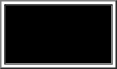<table border=1>
<tr bgcolor="#000000">
<td> <span>MI 2456</span> <br> <span><small><em>Rimorchio</em></small></span>  </td>
</tr>
</table>
